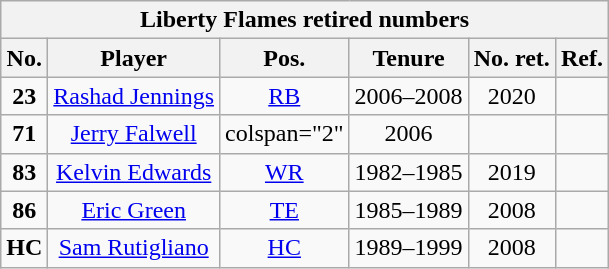<table class="wikitable" style="text-align:center">
<tr>
<th colspan=6 style =><strong>Liberty Flames retired numbers</strong></th>
</tr>
<tr>
<th style = >No.</th>
<th style = >Player</th>
<th style = >Pos.</th>
<th style = >Tenure</th>
<th style = >No. ret.</th>
<th style = >Ref.</th>
</tr>
<tr>
<td><strong>23</strong></td>
<td><a href='#'>Rashad Jennings</a></td>
<td><a href='#'>RB</a></td>
<td>2006–2008</td>
<td>2020</td>
<td></td>
</tr>
<tr>
<td><strong>71</strong></td>
<td><a href='#'>Jerry Falwell</a></td>
<td>colspan="2" </td>
<td>2006</td>
<td></td>
</tr>
<tr>
<td><strong>83</strong></td>
<td><a href='#'>Kelvin Edwards</a></td>
<td><a href='#'>WR</a></td>
<td>1982–1985</td>
<td>2019</td>
<td></td>
</tr>
<tr>
<td><strong>86</strong></td>
<td><a href='#'>Eric Green</a></td>
<td><a href='#'>TE</a></td>
<td>1985–1989</td>
<td>2008</td>
<td></td>
</tr>
<tr>
<td><strong>HC</strong></td>
<td><a href='#'>Sam Rutigliano</a></td>
<td><a href='#'>HC</a></td>
<td>1989–1999</td>
<td>2008</td>
<td></td>
</tr>
</table>
